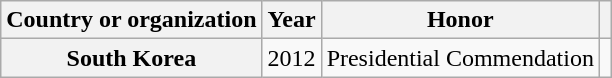<table class="wikitable plainrowheaders" style="margin-right: 0;">
<tr>
<th scope="col">Country or organization</th>
<th scope="col">Year</th>
<th scope="col">Honor</th>
<th scope="col" class="unsortable"></th>
</tr>
<tr>
<th scope="row">South Korea</th>
<td style="text-align:center">2012</td>
<td>Presidential Commendation</td>
<td style="text-align:center"></td>
</tr>
</table>
